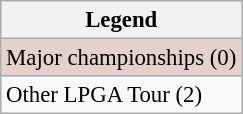<table class="wikitable" style="font-size:95%;">
<tr>
<th>Legend</th>
</tr>
<tr style="background:#e5d1cb;">
<td>Major championships (0)</td>
</tr>
<tr>
<td>Other LPGA Tour (2)</td>
</tr>
</table>
